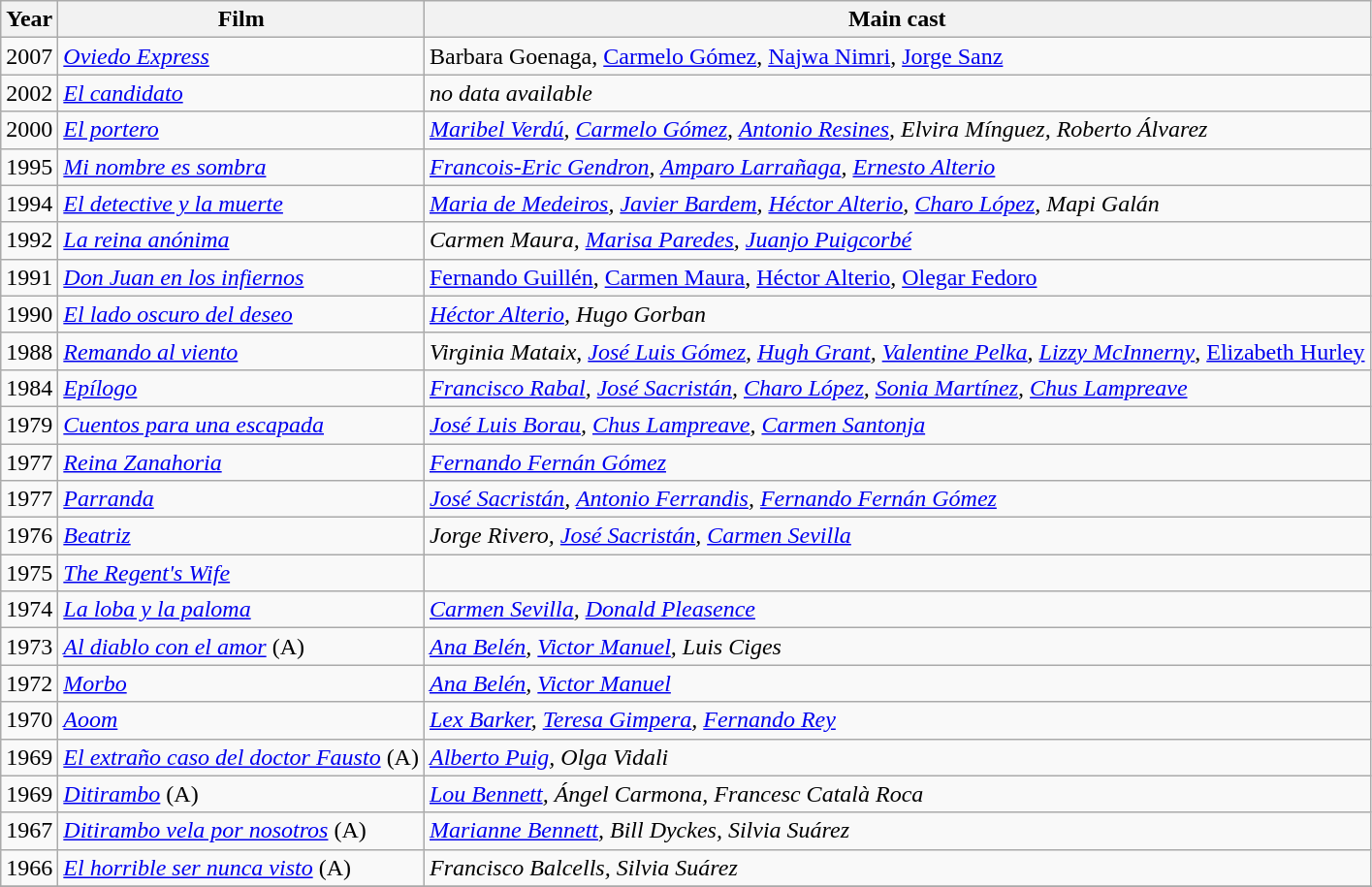<table class="wikitable">
<tr>
<th>Year</th>
<th>Film</th>
<th>Main cast</th>
</tr>
<tr>
<td>2007</td>
<td><em><a href='#'>Oviedo Express</a></em></td>
<td>Barbara Goenaga, <a href='#'>Carmelo Gómez</a>, <a href='#'>Najwa Nimri</a>, <a href='#'>Jorge Sanz</a></td>
</tr>
<tr>
<td>2002</td>
<td><em><a href='#'>El candidato</a></em></td>
<td><em>no data available</em></td>
</tr>
<tr>
<td>2000</td>
<td><em><a href='#'>El portero</a></em></td>
<td><em><a href='#'>Maribel Verdú</a>, <a href='#'>Carmelo Gómez</a>, <a href='#'>Antonio Resines</a>, Elvira Mínguez, Roberto Álvarez</em></td>
</tr>
<tr>
<td>1995</td>
<td><em><a href='#'>Mi nombre es sombra</a></em></td>
<td><em><a href='#'>Francois-Eric Gendron</a>, <a href='#'>Amparo Larrañaga</a>, <a href='#'>Ernesto Alterio</a></em></td>
</tr>
<tr>
<td>1994</td>
<td><em><a href='#'>El detective y la muerte</a></em></td>
<td><em><a href='#'>Maria de Medeiros</a>, <a href='#'>Javier Bardem</a>, <a href='#'>Héctor Alterio</a>, <a href='#'>Charo López</a>, Mapi Galán</em></td>
</tr>
<tr>
<td>1992</td>
<td><em><a href='#'>La reina anónima</a></em></td>
<td><em>Carmen Maura, <a href='#'>Marisa Paredes</a>, <a href='#'>Juanjo Puigcorbé</a></em></td>
</tr>
<tr>
<td>1991</td>
<td><em><a href='#'>Don Juan en los infiernos</a></em></td>
<td><a href='#'>Fernando Guillén</a>, <a href='#'>Carmen Maura</a>, <a href='#'>Héctor Alterio</a>, <a href='#'>Olegar Fedoro</a></td>
</tr>
<tr>
<td>1990</td>
<td><em><a href='#'>El lado oscuro del deseo</a></em></td>
<td><em><a href='#'>Héctor Alterio</a>, Hugo Gorban</em></td>
</tr>
<tr>
<td>1988</td>
<td><em><a href='#'>Remando al viento</a></em></td>
<td><em>Virginia Mataix, <a href='#'>José Luis Gómez</a>, <a href='#'>Hugh Grant</a>, <a href='#'>Valentine Pelka</a>, <a href='#'>Lizzy McInnerny</a></em>, <a href='#'>Elizabeth Hurley</a></td>
</tr>
<tr>
<td>1984</td>
<td><em><a href='#'>Epílogo</a></em></td>
<td><em><a href='#'>Francisco Rabal</a>, <a href='#'>José Sacristán</a>, <a href='#'>Charo López</a>, <a href='#'>Sonia Martínez</a>, <a href='#'>Chus Lampreave</a></em></td>
</tr>
<tr>
<td>1979</td>
<td><em><a href='#'>Cuentos para una escapada</a></em></td>
<td><em><a href='#'>José Luis Borau</a>, <a href='#'>Chus Lampreave</a>, <a href='#'>Carmen Santonja</a></em></td>
</tr>
<tr>
<td>1977</td>
<td><em><a href='#'>Reina Zanahoria</a></em></td>
<td><em><a href='#'>Fernando Fernán Gómez</a></em></td>
</tr>
<tr>
<td>1977</td>
<td><em><a href='#'>Parranda</a></em></td>
<td><em><a href='#'>José Sacristán</a>, <a href='#'>Antonio Ferrandis</a>, <a href='#'>Fernando Fernán Gómez</a></em></td>
</tr>
<tr>
<td>1976</td>
<td><em><a href='#'>Beatriz</a></em></td>
<td><em>Jorge Rivero, <a href='#'>José Sacristán</a>, <a href='#'>Carmen Sevilla</a></em></td>
</tr>
<tr>
<td>1975</td>
<td><em><a href='#'>The Regent's Wife</a></em></td>
<td></td>
</tr>
<tr>
<td>1974</td>
<td><em><a href='#'>La loba y la paloma</a></em></td>
<td><em><a href='#'>Carmen Sevilla</a>, <a href='#'>Donald Pleasence</a></em></td>
</tr>
<tr>
<td>1973</td>
<td><em><a href='#'>Al diablo con el amor</a></em> (A)</td>
<td><em><a href='#'>Ana Belén</a>, <a href='#'>Victor Manuel</a>, Luis Ciges</em></td>
</tr>
<tr>
<td>1972</td>
<td><em><a href='#'>Morbo</a></em></td>
<td><em><a href='#'>Ana Belén</a>, <a href='#'>Victor Manuel</a></em></td>
</tr>
<tr>
<td>1970</td>
<td><em><a href='#'>Aoom</a></em></td>
<td><em><a href='#'>Lex Barker</a>, <a href='#'>Teresa Gimpera</a>, <a href='#'>Fernando Rey</a></em></td>
</tr>
<tr>
<td>1969</td>
<td><em><a href='#'>El extraño caso del doctor Fausto</a></em> (A)</td>
<td><em><a href='#'>Alberto Puig</a>, Olga Vidali</em></td>
</tr>
<tr>
<td>1969</td>
<td><em><a href='#'>Ditirambo</a></em> (A)</td>
<td><em><a href='#'>Lou Bennett</a>, Ángel Carmona, Francesc Català Roca</em></td>
</tr>
<tr>
<td>1967</td>
<td><em><a href='#'>Ditirambo vela por nosotros</a></em> (A)</td>
<td><em><a href='#'>Marianne Bennett</a>, Bill Dyckes, Silvia Suárez</em></td>
</tr>
<tr>
<td>1966</td>
<td><em><a href='#'>El horrible ser nunca visto</a></em> (A)</td>
<td><em>Francisco Balcells, Silvia Suárez</em></td>
</tr>
<tr>
</tr>
</table>
